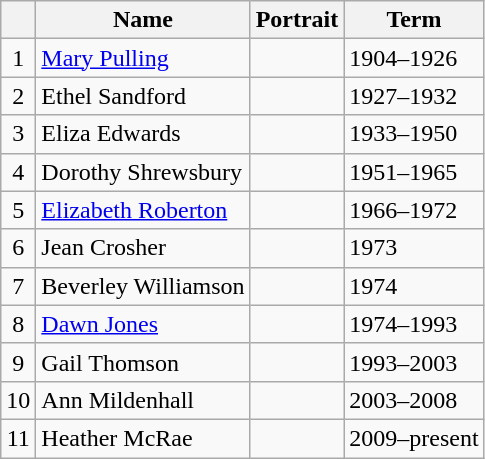<table class="wikitable">
<tr>
<th></th>
<th>Name</th>
<th>Portrait</th>
<th>Term</th>
</tr>
<tr>
<td align=center>1</td>
<td><a href='#'>Mary Pulling</a></td>
<td></td>
<td>1904–1926</td>
</tr>
<tr>
<td align=center>2</td>
<td>Ethel Sandford</td>
<td></td>
<td>1927–1932</td>
</tr>
<tr>
<td align=center>3</td>
<td>Eliza Edwards</td>
<td></td>
<td>1933–1950</td>
</tr>
<tr>
<td align=center>4</td>
<td>Dorothy Shrewsbury</td>
<td></td>
<td>1951–1965</td>
</tr>
<tr>
<td align=center>5</td>
<td><a href='#'>Elizabeth Roberton</a></td>
<td></td>
<td>1966–1972</td>
</tr>
<tr>
<td align=center>6</td>
<td>Jean Crosher</td>
<td></td>
<td>1973</td>
</tr>
<tr>
<td align=center>7</td>
<td>Beverley Williamson</td>
<td></td>
<td>1974</td>
</tr>
<tr>
<td align=center>8</td>
<td><a href='#'>Dawn Jones</a></td>
<td></td>
<td>1974–1993</td>
</tr>
<tr>
<td align=center>9</td>
<td>Gail Thomson</td>
<td></td>
<td>1993–2003</td>
</tr>
<tr>
<td align=center>10</td>
<td>Ann Mildenhall</td>
<td></td>
<td>2003–2008</td>
</tr>
<tr>
<td align=center>11</td>
<td>Heather McRae</td>
<td></td>
<td>2009–present</td>
</tr>
</table>
